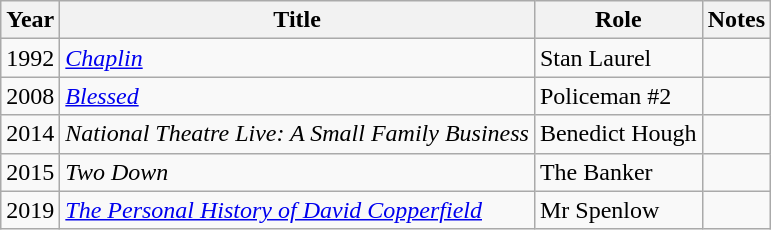<table class="wikitable">
<tr>
<th>Year</th>
<th>Title</th>
<th>Role</th>
<th>Notes</th>
</tr>
<tr>
<td>1992</td>
<td><em><a href='#'>Chaplin</a></em></td>
<td>Stan Laurel</td>
<td></td>
</tr>
<tr>
<td>2008</td>
<td><em><a href='#'>Blessed</a></em></td>
<td>Policeman #2</td>
<td></td>
</tr>
<tr>
<td>2014</td>
<td><em>National Theatre Live: A Small Family Business</em></td>
<td>Benedict Hough</td>
<td></td>
</tr>
<tr>
<td>2015</td>
<td><em>Two Down</em></td>
<td>The Banker</td>
<td></td>
</tr>
<tr>
<td>2019</td>
<td><em><a href='#'>The Personal History of David Copperfield</a></em></td>
<td>Mr Spenlow</td>
<td></td>
</tr>
</table>
